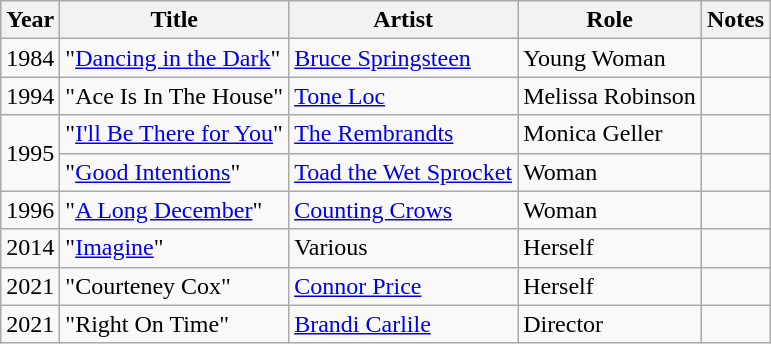<table class="wikitable sortable">
<tr>
<th>Year</th>
<th>Title</th>
<th>Artist</th>
<th>Role</th>
<th>Notes</th>
</tr>
<tr>
<td>1984</td>
<td>"<a href='#'>Dancing in the Dark</a>"</td>
<td><a href='#'>Bruce Springsteen</a></td>
<td>Young Woman</td>
<td></td>
</tr>
<tr>
<td>1994</td>
<td>"Ace Is In The House"</td>
<td><a href='#'>Tone Loc</a></td>
<td>Melissa Robinson</td>
<td></td>
</tr>
<tr>
<td rowspan=2>1995</td>
<td>"<a href='#'>I'll Be There for You</a>"</td>
<td><a href='#'>The Rembrandts</a></td>
<td>Monica Geller</td>
<td></td>
</tr>
<tr>
<td>"<a href='#'>Good Intentions</a>"</td>
<td><a href='#'>Toad the Wet Sprocket</a></td>
<td>Woman</td>
<td></td>
</tr>
<tr>
<td>1996</td>
<td>"<a href='#'>A Long December</a>"</td>
<td><a href='#'>Counting Crows</a></td>
<td>Woman</td>
<td></td>
</tr>
<tr>
<td>2014</td>
<td>"<a href='#'>Imagine</a>" </td>
<td>Various</td>
<td>Herself</td>
<td></td>
</tr>
<tr>
<td>2021</td>
<td>"Courteney Cox"</td>
<td><a href='#'>Connor Price</a></td>
<td>Herself</td>
<td></td>
</tr>
<tr>
<td>2021</td>
<td>"Right On Time"</td>
<td><a href='#'>Brandi Carlile</a></td>
<td>Director</td>
<td></td>
</tr>
</table>
